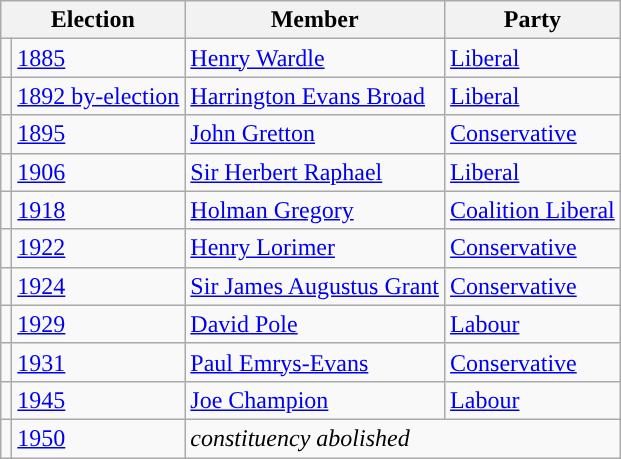<table class="wikitable">
<tr>
<th colspan="2">Election</th>
<th>Member</th>
<th>Party</th>
</tr>
<tr>
<td style="color:inherit;background-color: "></td>
<td><a href='#'>1885</a></td>
<td><a href='#'>Henry Wardle</a></td>
<td><a href='#'>Liberal</a></td>
</tr>
<tr>
<td style="color:inherit;background-color: "></td>
<td><a href='#'>1892 by-election</a></td>
<td><a href='#'>Harrington Evans Broad</a></td>
<td><a href='#'>Liberal</a></td>
</tr>
<tr>
<td style="color:inherit;background-color: "></td>
<td><a href='#'>1895</a></td>
<td><a href='#'>John Gretton</a></td>
<td><a href='#'>Conservative</a></td>
</tr>
<tr>
<td style="color:inherit;background-color: "></td>
<td><a href='#'>1906</a></td>
<td><a href='#'>Sir Herbert Raphael</a></td>
<td><a href='#'>Liberal</a></td>
</tr>
<tr>
<td style="color:inherit;background-color: "></td>
<td><a href='#'>1918</a></td>
<td><a href='#'>Holman Gregory</a></td>
<td><a href='#'>Coalition Liberal</a></td>
</tr>
<tr>
<td style="color:inherit;background-color: "></td>
<td><a href='#'>1922</a></td>
<td><a href='#'>Henry Lorimer</a></td>
<td><a href='#'>Conservative</a></td>
</tr>
<tr>
<td style="color:inherit;background-color: "></td>
<td><a href='#'>1924</a></td>
<td><a href='#'>Sir James Augustus Grant</a></td>
<td><a href='#'>Conservative</a></td>
</tr>
<tr>
<td style="color:inherit;background-color: "></td>
<td><a href='#'>1929</a></td>
<td><a href='#'>David Pole</a></td>
<td><a href='#'>Labour</a></td>
</tr>
<tr>
<td style="color:inherit;background-color: "></td>
<td><a href='#'>1931</a></td>
<td><a href='#'>Paul Emrys-Evans</a></td>
<td><a href='#'>Conservative</a></td>
</tr>
<tr>
<td style="color:inherit;background-color: "></td>
<td><a href='#'>1945</a></td>
<td><a href='#'>Joe Champion</a></td>
<td><a href='#'>Labour</a></td>
</tr>
<tr>
<td></td>
<td><a href='#'>1950</a></td>
<td colspan="2"><em>constituency abolished</em></td>
</tr>
</table>
